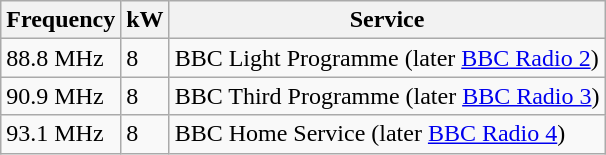<table class="wikitable sortable">
<tr>
<th>Frequency</th>
<th>kW</th>
<th>Service</th>
</tr>
<tr>
<td>88.8 MHz</td>
<td>8</td>
<td>BBC Light Programme (later <a href='#'>BBC Radio 2</a>)</td>
</tr>
<tr>
<td>90.9 MHz</td>
<td>8</td>
<td>BBC Third Programme (later <a href='#'>BBC Radio 3</a>)</td>
</tr>
<tr>
<td>93.1 MHz</td>
<td>8</td>
<td>BBC Home Service (later <a href='#'>BBC Radio 4</a>)</td>
</tr>
</table>
